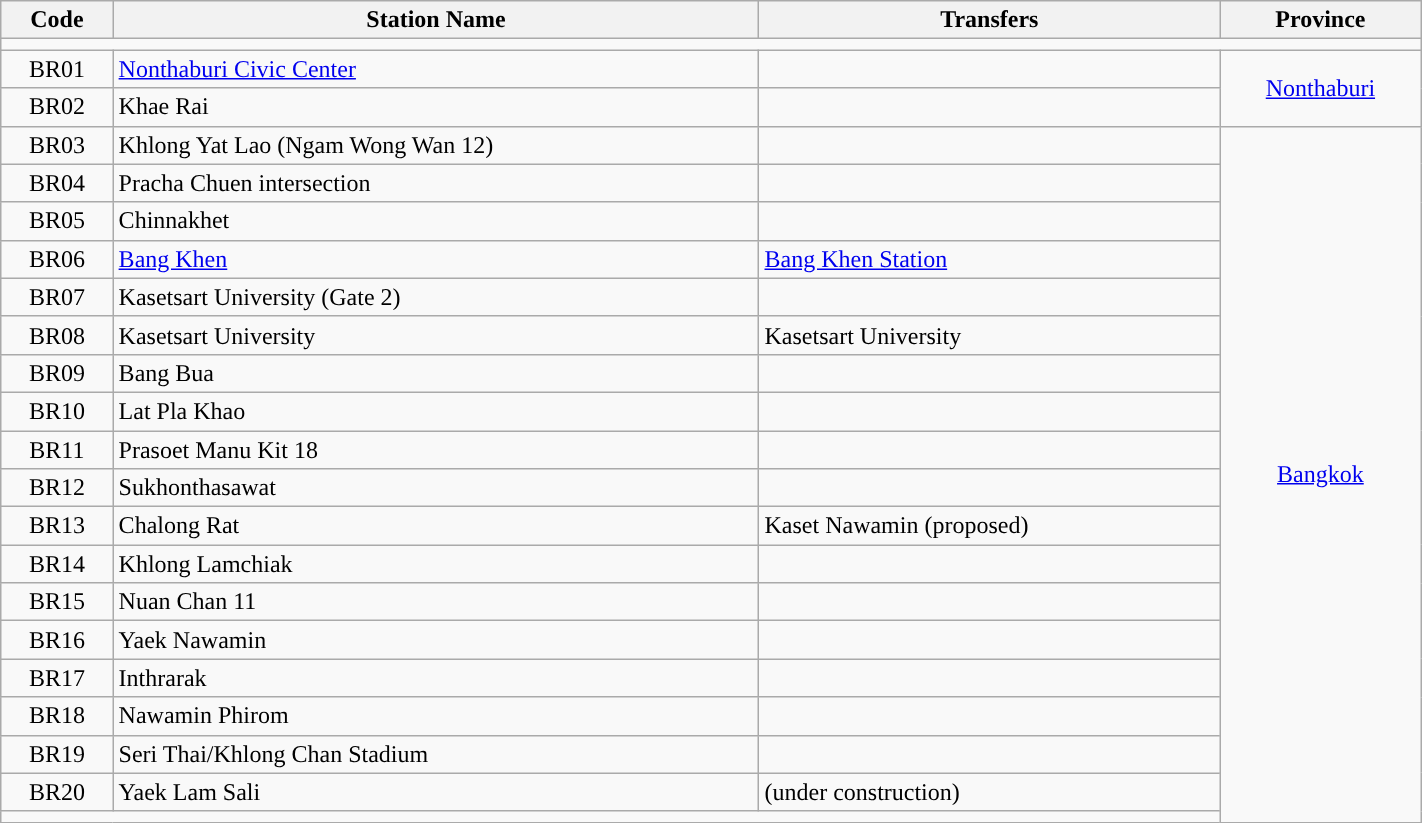<table class="wikitable" width=75%>
<tr>
<th>Code</th>
<th>Station Name</th>
<th>Transfers</th>
<th>Province</th>
</tr>
<tr style="background:#">
<td colspan = "5"></td>
</tr>
<tr>
<td align="center">BR01</td>
<td><a href='#'>Nonthaburi Civic Center</a></td>
<td> </td>
<td align="center" rowspan="2"><a href='#'>Nonthaburi</a></td>
</tr>
<tr>
<td align="center">BR02</td>
<td>Khae Rai</td>
<td></td>
</tr>
<tr>
<td align="center">BR03</td>
<td>Khlong Yat Lao (Ngam Wong Wan 12)</td>
<td></td>
<td align="center" rowspan="21"><a href='#'>Bangkok</a></td>
</tr>
<tr>
<td align="center">BR04</td>
<td>Pracha Chuen intersection</td>
<td></td>
</tr>
<tr>
<td align="center">BR05</td>
<td>Chinnakhet</td>
<td></td>
</tr>
<tr>
<td align="center">BR06</td>
<td><a href='#'>Bang Khen</a></td>
<td> <a href='#'>Bang Khen Station</a></td>
</tr>
<tr>
<td align="center">BR07</td>
<td>Kasetsart University (Gate 2)</td>
<td></td>
</tr>
<tr>
<td align="center">BR08</td>
<td>Kasetsart University</td>
<td> Kasetsart University</td>
</tr>
<tr>
<td align="center">BR09</td>
<td>Bang Bua</td>
<td></td>
</tr>
<tr>
<td align="center">BR10</td>
<td>Lat Pla Khao</td>
<td></td>
</tr>
<tr>
<td align="center">BR11</td>
<td>Prasoet Manu Kit 18</td>
<td></td>
</tr>
<tr>
<td align="center">BR12</td>
<td>Sukhonthasawat</td>
<td></td>
</tr>
<tr>
<td align="center">BR13</td>
<td>Chalong Rat</td>
<td> Kaset Nawamin (proposed)</td>
</tr>
<tr>
<td align="center">BR14</td>
<td>Khlong Lamchiak</td>
<td></td>
</tr>
<tr>
<td align="center">BR15</td>
<td>Nuan Chan 11</td>
<td></td>
</tr>
<tr>
<td align="center">BR16</td>
<td>Yaek Nawamin</td>
<td></td>
</tr>
<tr>
<td align="center">BR17</td>
<td>Inthrarak</td>
<td></td>
</tr>
<tr>
<td align="center">BR18</td>
<td>Nawamin Phirom</td>
<td></td>
</tr>
<tr>
<td align="center">BR19</td>
<td>Seri Thai/Khlong Chan Stadium</td>
<td></td>
</tr>
<tr>
<td align="center">BR20</td>
<td>Yaek Lam Sali</td>
<td> (under construction) </td>
</tr>
<tr style="background:#">
<td colspan = "5"></td>
</tr>
</table>
